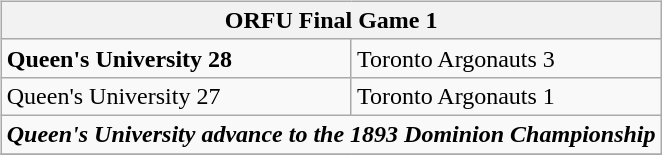<table cellspacing="10">
<tr>
<td valign="top"><br><table class="wikitable">
<tr>
<th bgcolor="#DDDDDD" colspan="4"><strong>ORFU Final</strong> Game 1</th>
</tr>
<tr>
<td><strong>Queen's University 28</strong></td>
<td>Toronto Argonauts 3</td>
</tr>
<tr>
<td>Queen's University 27</td>
<td>Toronto Argonauts 1</td>
</tr>
<tr>
<td align="center" colspan="4"><strong><em>Queen's University advance to the 1893 Dominion Championship</em></strong></td>
</tr>
<tr>
</tr>
</table>
</td>
</tr>
</table>
